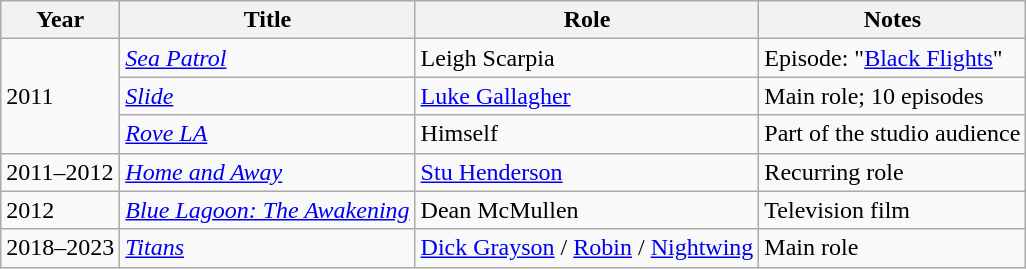<table class="wikitable sortable plainrowheaders">
<tr>
<th scope="col">Year</th>
<th scope="col">Title</th>
<th scope="col">Role</th>
<th scope="col" class="unsortable">Notes</th>
</tr>
<tr>
<td rowspan=3>2011</td>
<td><em><a href='#'>Sea Patrol</a></em></td>
<td>Leigh Scarpia</td>
<td>Episode: "<a href='#'>Black Flights</a>"</td>
</tr>
<tr>
<td><em><a href='#'>Slide</a></em></td>
<td><a href='#'>Luke Gallagher</a></td>
<td>Main role; 10 episodes</td>
</tr>
<tr>
<td><em><a href='#'>Rove LA</a></em></td>
<td>Himself</td>
<td>Part of the studio audience</td>
</tr>
<tr>
<td>2011–2012</td>
<td><em><a href='#'>Home and Away</a></em></td>
<td><a href='#'>Stu Henderson</a></td>
<td>Recurring role</td>
</tr>
<tr>
<td>2012</td>
<td><em><a href='#'>Blue Lagoon: The Awakening</a></em></td>
<td>Dean McMullen</td>
<td>Television film</td>
</tr>
<tr>
<td>2018–2023</td>
<td><em><a href='#'>Titans</a></em></td>
<td><a href='#'>Dick Grayson</a> / <a href='#'>Robin</a> / <a href='#'>Nightwing</a></td>
<td>Main role</td>
</tr>
</table>
